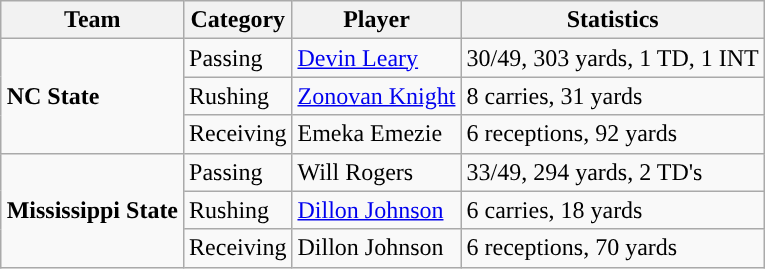<table class="wikitable" style="float: right;">
<tr>
<th>Team</th>
<th>Category</th>
<th>Player</th>
<th>Statistics</th>
</tr>
<tr>
<td rowspan=3><strong>NC State</strong></td>
<td>Passing</td>
<td><a href='#'>Devin Leary</a></td>
<td>30/49, 303 yards, 1 TD, 1 INT</td>
</tr>
<tr>
<td>Rushing</td>
<td><a href='#'>Zonovan Knight</a></td>
<td>8 carries, 31 yards</td>
</tr>
<tr>
<td>Receiving</td>
<td>Emeka Emezie</td>
<td>6 receptions, 92 yards</td>
</tr>
<tr>
<td rowspan=3><strong>Mississippi State</strong></td>
<td>Passing</td>
<td>Will Rogers</td>
<td>33/49, 294 yards, 2 TD's</td>
</tr>
<tr>
<td>Rushing</td>
<td><a href='#'>Dillon Johnson</a></td>
<td>6 carries, 18 yards</td>
</tr>
<tr>
<td>Receiving</td>
<td>Dillon Johnson</td>
<td>6 receptions, 70 yards</td>
</tr>
</table>
